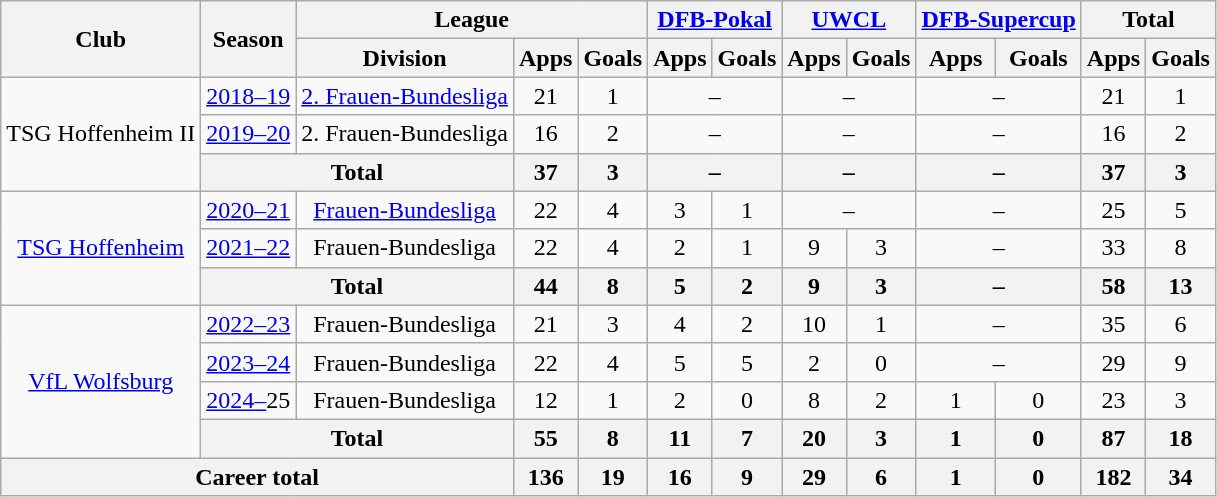<table class="wikitable" style="text-align:center">
<tr>
<th rowspan="2">Club</th>
<th rowspan="2">Season</th>
<th colspan="3">League</th>
<th colspan="2"><a href='#'>DFB-Pokal</a></th>
<th colspan="2"><a href='#'>UWCL</a></th>
<th colspan="2"><a href='#'>DFB-Supercup</a></th>
<th colspan="2">Total</th>
</tr>
<tr>
<th>Division</th>
<th>Apps</th>
<th>Goals</th>
<th>Apps</th>
<th>Goals</th>
<th>Apps</th>
<th>Goals</th>
<th>Apps</th>
<th>Goals</th>
<th>Apps</th>
<th>Goals</th>
</tr>
<tr>
<td rowspan="3">TSG Hoffenheim II</td>
<td><a href='#'>2018–19</a></td>
<td><a href='#'>2. Frauen-Bundesliga</a></td>
<td>21</td>
<td>1</td>
<td colspan="2">–</td>
<td colspan="2">–</td>
<td colspan="2">–</td>
<td>21</td>
<td>1</td>
</tr>
<tr>
<td><a href='#'>2019–20</a></td>
<td>2. Frauen-Bundesliga</td>
<td>16</td>
<td>2</td>
<td colspan="2">–</td>
<td colspan="2">–</td>
<td colspan="2">–</td>
<td>16</td>
<td>2</td>
</tr>
<tr>
<th colspan="2">Total</th>
<th>37</th>
<th>3</th>
<th colspan="2">–</th>
<th colspan="2">–</th>
<th colspan="2">–</th>
<th>37</th>
<th>3</th>
</tr>
<tr>
<td rowspan="3"><a href='#'>TSG Hoffenheim</a></td>
<td><a href='#'>2020–21</a></td>
<td><a href='#'>Frauen-Bundesliga</a></td>
<td>22</td>
<td>4</td>
<td>3</td>
<td>1</td>
<td colspan="2">–</td>
<td colspan="2">–</td>
<td>25</td>
<td>5</td>
</tr>
<tr>
<td><a href='#'>2021–22</a></td>
<td>Frauen-Bundesliga</td>
<td>22</td>
<td>4</td>
<td>2</td>
<td>1</td>
<td>9</td>
<td>3</td>
<td colspan="2">–</td>
<td>33</td>
<td>8</td>
</tr>
<tr>
<th colspan="2">Total</th>
<th>44</th>
<th>8</th>
<th>5</th>
<th>2</th>
<th>9</th>
<th>3</th>
<th colspan="2">–</th>
<th>58</th>
<th>13</th>
</tr>
<tr>
<td rowspan="4"><a href='#'>VfL Wolfsburg</a></td>
<td><a href='#'>2022–23</a></td>
<td>Frauen-Bundesliga</td>
<td>21</td>
<td>3</td>
<td>4</td>
<td>2</td>
<td>10</td>
<td>1</td>
<td colspan="2">–</td>
<td>35</td>
<td>6</td>
</tr>
<tr>
<td><a href='#'>2023–24</a></td>
<td>Frauen-Bundesliga</td>
<td>22</td>
<td>4</td>
<td>5</td>
<td>5</td>
<td>2</td>
<td>0</td>
<td colspan="2">–</td>
<td>29</td>
<td>9</td>
</tr>
<tr>
<td><a href='#'>2024</a><a href='#'>–</a>25</td>
<td>Frauen-Bundesliga</td>
<td>12</td>
<td>1</td>
<td>2</td>
<td>0</td>
<td>8</td>
<td>2</td>
<td>1</td>
<td>0</td>
<td>23</td>
<td>3</td>
</tr>
<tr>
<th colspan="2">Total</th>
<th>55</th>
<th>8</th>
<th>11</th>
<th>7</th>
<th>20</th>
<th>3</th>
<th>1</th>
<th>0</th>
<th>87</th>
<th>18</th>
</tr>
<tr>
<th colspan="3">Career total</th>
<th>136</th>
<th>19</th>
<th>16</th>
<th>9</th>
<th>29</th>
<th>6</th>
<th>1</th>
<th>0</th>
<th>182</th>
<th>34</th>
</tr>
</table>
